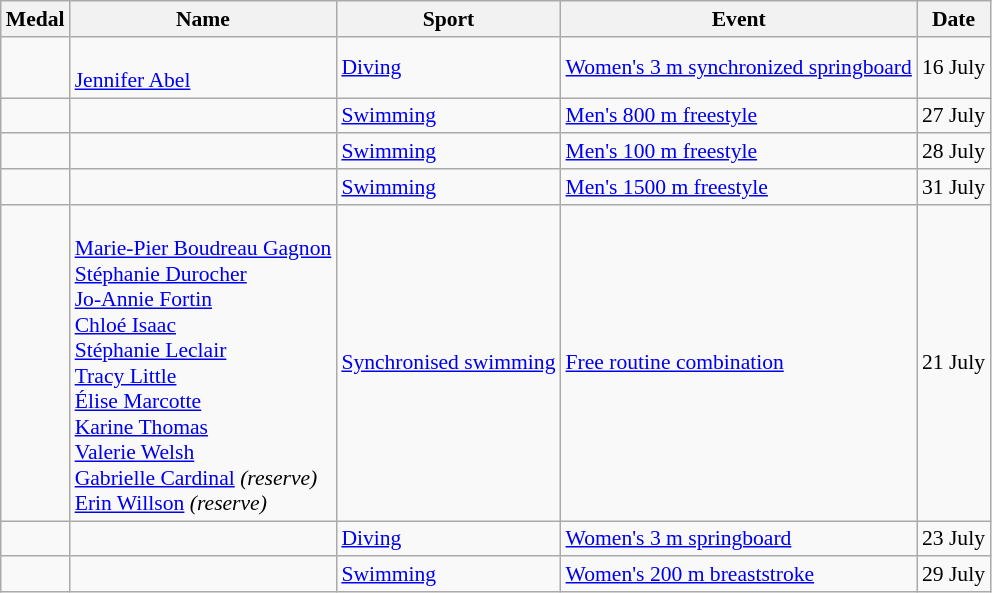<table class="wikitable sortable" style="font-size:90%">
<tr>
<th>Medal</th>
<th>Name</th>
<th>Sport</th>
<th>Event</th>
<th>Date</th>
</tr>
<tr>
<td></td>
<td><br><a href='#'>Jennifer Abel</a></td>
<td><a href='#'>Diving</a></td>
<td><a href='#'>Women's 3 m synchronized springboard</a></td>
<td>16 July</td>
</tr>
<tr>
<td></td>
<td></td>
<td><a href='#'>Swimming</a></td>
<td><a href='#'>Men's 800 m freestyle</a></td>
<td>27 July</td>
</tr>
<tr>
<td></td>
<td></td>
<td><a href='#'>Swimming</a></td>
<td><a href='#'>Men's 100 m freestyle</a></td>
<td>28 July</td>
</tr>
<tr>
<td></td>
<td></td>
<td><a href='#'>Swimming</a></td>
<td><a href='#'>Men's 1500 m freestyle</a></td>
<td>31 July</td>
</tr>
<tr>
<td></td>
<td><br><a href='#'>Marie-Pier Boudreau Gagnon</a><br><a href='#'>Stéphanie Durocher</a><br><a href='#'>Jo-Annie Fortin</a><br><a href='#'>Chloé Isaac</a><br><a href='#'>Stéphanie Leclair</a><br><a href='#'>Tracy Little</a><br><a href='#'>Élise Marcotte</a><br><a href='#'>Karine Thomas</a><br><a href='#'>Valerie Welsh</a><br><a href='#'>Gabrielle Cardinal</a> <em>(reserve)</em><br><a href='#'>Erin Willson</a> <em>(reserve)</em></td>
<td><a href='#'>Synchronised swimming</a></td>
<td><a href='#'>Free routine combination</a></td>
<td>21 July</td>
</tr>
<tr>
<td></td>
<td></td>
<td><a href='#'>Diving</a></td>
<td><a href='#'>Women's 3 m springboard</a></td>
<td>23 July</td>
</tr>
<tr>
<td></td>
<td></td>
<td><a href='#'>Swimming</a></td>
<td><a href='#'>Women's 200 m breaststroke</a></td>
<td>29 July</td>
</tr>
</table>
